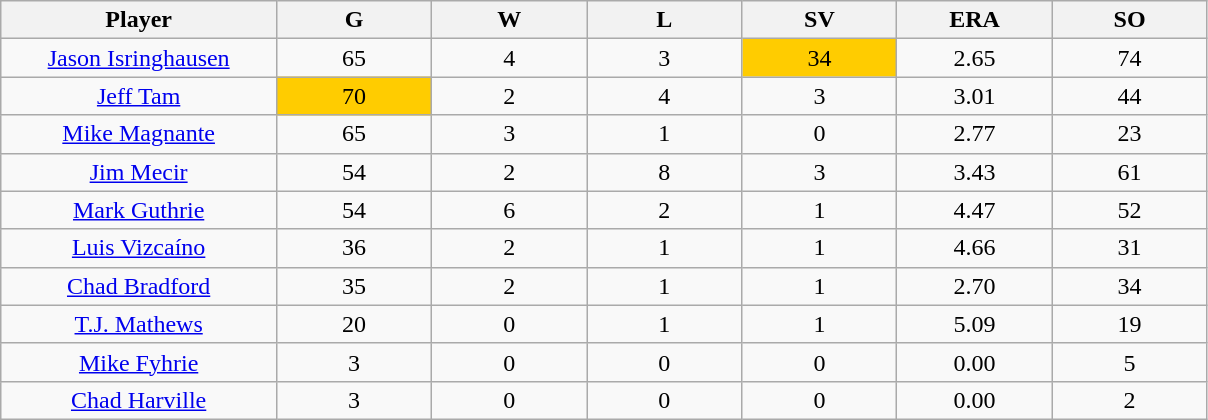<table class="wikitable sortable">
<tr>
<th bgcolor="#DDDDFF" width="16%">Player</th>
<th bgcolor="#DDDDFF" width="9%">G</th>
<th bgcolor="#DDDDFF" width="9%">W</th>
<th bgcolor="#DDDDFF" width="9%">L</th>
<th bgcolor="#DDDDFF" width="9%">SV</th>
<th bgcolor="#DDDDFF" width="9%">ERA</th>
<th bgcolor="#DDDDFF" width="9%">SO</th>
</tr>
<tr align="center">
<td><a href='#'>Jason Isringhausen</a></td>
<td>65</td>
<td>4</td>
<td>3</td>
<td bgcolor="#FFCC00">34</td>
<td>2.65</td>
<td>74</td>
</tr>
<tr align=center>
<td><a href='#'>Jeff Tam</a></td>
<td bgcolor="#FFCC00">70</td>
<td>2</td>
<td>4</td>
<td>3</td>
<td>3.01</td>
<td>44</td>
</tr>
<tr align="center">
<td><a href='#'>Mike Magnante</a></td>
<td>65</td>
<td>3</td>
<td>1</td>
<td>0</td>
<td>2.77</td>
<td>23</td>
</tr>
<tr align="center">
<td><a href='#'>Jim Mecir</a></td>
<td>54</td>
<td>2</td>
<td>8</td>
<td>3</td>
<td>3.43</td>
<td>61</td>
</tr>
<tr align="center">
<td><a href='#'>Mark Guthrie</a></td>
<td>54</td>
<td>6</td>
<td>2</td>
<td>1</td>
<td>4.47</td>
<td>52</td>
</tr>
<tr align="center">
<td><a href='#'>Luis Vizcaíno</a></td>
<td>36</td>
<td>2</td>
<td>1</td>
<td>1</td>
<td>4.66</td>
<td>31</td>
</tr>
<tr align="center">
<td><a href='#'>Chad Bradford</a></td>
<td>35</td>
<td>2</td>
<td>1</td>
<td>1</td>
<td>2.70</td>
<td>34</td>
</tr>
<tr align="center">
<td><a href='#'>T.J. Mathews</a></td>
<td>20</td>
<td>0</td>
<td>1</td>
<td>1</td>
<td>5.09</td>
<td>19</td>
</tr>
<tr align="center">
<td><a href='#'>Mike Fyhrie</a></td>
<td>3</td>
<td>0</td>
<td>0</td>
<td>0</td>
<td>0.00</td>
<td>5</td>
</tr>
<tr align="center">
<td><a href='#'>Chad Harville</a></td>
<td>3</td>
<td>0</td>
<td>0</td>
<td>0</td>
<td>0.00</td>
<td>2</td>
</tr>
</table>
